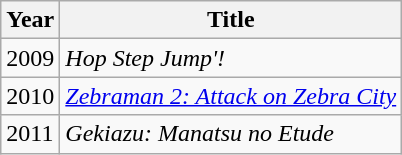<table class="wikitable">
<tr>
<th>Year</th>
<th>Title</th>
</tr>
<tr>
<td>2009</td>
<td><em>Hop Step Jump'!</em></td>
</tr>
<tr>
<td>2010</td>
<td><em><a href='#'>Zebraman 2: Attack on Zebra City</a></em></td>
</tr>
<tr>
<td>2011</td>
<td><em>Gekiazu: Manatsu no Etude</em></td>
</tr>
</table>
